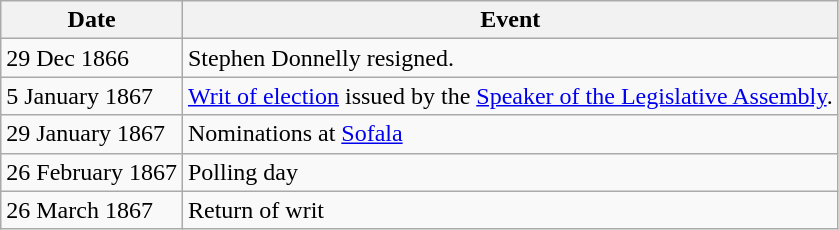<table class="wikitable">
<tr>
<th>Date</th>
<th>Event</th>
</tr>
<tr>
<td>29 Dec 1866</td>
<td>Stephen Donnelly resigned.</td>
</tr>
<tr>
<td>5 January 1867</td>
<td><a href='#'>Writ of election</a> issued by the <a href='#'>Speaker of the Legislative Assembly</a>.</td>
</tr>
<tr>
<td>29 January 1867</td>
<td>Nominations at <a href='#'>Sofala</a></td>
</tr>
<tr>
<td>26 February 1867</td>
<td>Polling day</td>
</tr>
<tr>
<td>26 March 1867</td>
<td>Return of writ</td>
</tr>
</table>
